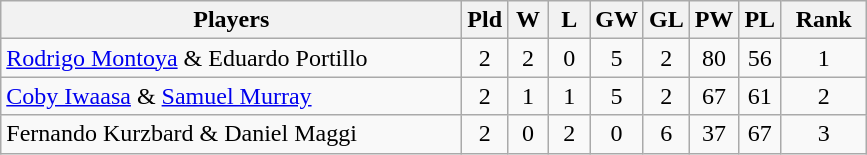<table class=wikitable style="text-align:center">
<tr>
<th width=300>Players</th>
<th width=20>Pld</th>
<th width=20>W</th>
<th width=20>L</th>
<th width=20>GW</th>
<th width=20>GL</th>
<th width=20>PW</th>
<th width=20>PL</th>
<th width=50>Rank</th>
</tr>
<tr>
<td align=left> <a href='#'>Rodrigo Montoya</a> & Eduardo Portillo</td>
<td>2</td>
<td>2</td>
<td>0</td>
<td>5</td>
<td>2</td>
<td>80</td>
<td>56</td>
<td>1</td>
</tr>
<tr>
<td align=left> <a href='#'>Coby Iwaasa</a> & <a href='#'>Samuel Murray</a></td>
<td>2</td>
<td>1</td>
<td>1</td>
<td>5</td>
<td>2</td>
<td>67</td>
<td>61</td>
<td>2</td>
</tr>
<tr>
<td align=left> Fernando Kurzbard & Daniel Maggi</td>
<td>2</td>
<td>0</td>
<td>2</td>
<td>0</td>
<td>6</td>
<td>37</td>
<td>67</td>
<td>3</td>
</tr>
</table>
